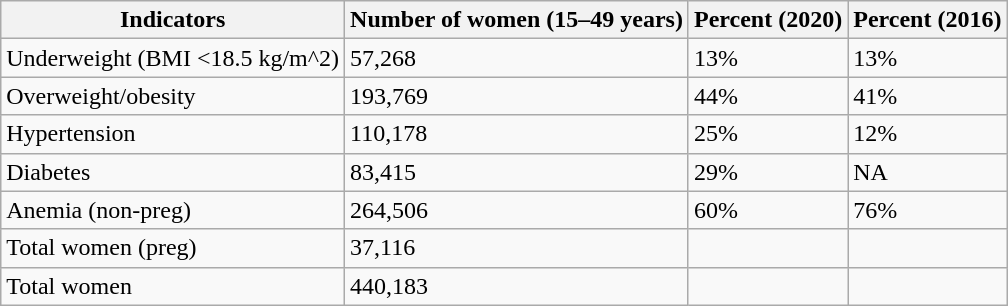<table class="wikitable sortable">
<tr>
<th>Indicators</th>
<th>Number of women (15–49 years)</th>
<th>Percent (2020)</th>
<th>Percent (2016)</th>
</tr>
<tr>
<td>Underweight (BMI <18.5 kg/m^2)</td>
<td>57,268</td>
<td>13%</td>
<td>13%</td>
</tr>
<tr>
<td>Overweight/obesity</td>
<td>193,769</td>
<td>44%</td>
<td>41%</td>
</tr>
<tr>
<td>Hypertension</td>
<td>110,178</td>
<td>25%</td>
<td>12%</td>
</tr>
<tr>
<td>Diabetes</td>
<td>83,415</td>
<td>29%</td>
<td>NA</td>
</tr>
<tr>
<td>Anemia (non-preg)</td>
<td>264,506</td>
<td>60%</td>
<td>76%</td>
</tr>
<tr>
<td>Total women (preg)</td>
<td>37,116</td>
<td></td>
<td></td>
</tr>
<tr>
<td>Total women</td>
<td>440,183</td>
<td></td>
<td></td>
</tr>
</table>
